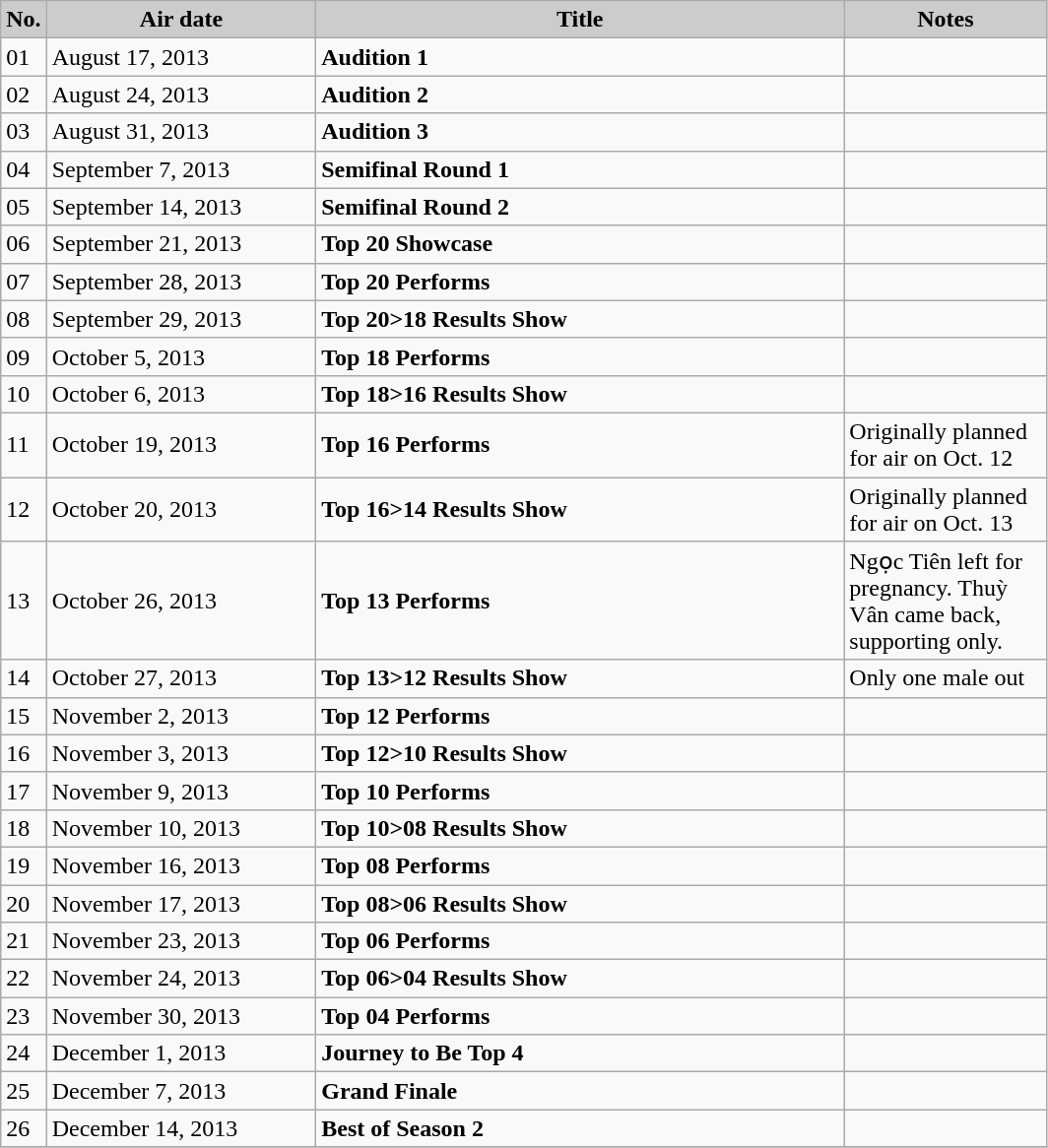<table class="wikitable" border="1">
<tr>
<td bgcolor="#CCCCCC"   align="center" width="15"><strong>No.</strong></td>
<td bgcolor="#CCCCCC" align="center" width="175"><strong>Air date</strong></td>
<td bgcolor="#CCCCCC" align="center" width="350"><strong>Title</strong></td>
<td bgcolor="#CCCCCC" align="center" width="130"><strong>Notes</strong></td>
</tr>
<tr>
<td>01</td>
<td>August 17, 2013</td>
<td><strong>Audition 1</strong></td>
<td></td>
</tr>
<tr>
<td>02</td>
<td>August 24, 2013</td>
<td><strong>Audition 2</strong></td>
<td></td>
</tr>
<tr>
<td>03</td>
<td>August 31, 2013</td>
<td><strong>Audition 3</strong></td>
<td></td>
</tr>
<tr>
<td>04</td>
<td>September 7, 2013</td>
<td><strong>Semifinal Round 1</strong></td>
<td></td>
</tr>
<tr>
<td>05</td>
<td>September 14, 2013</td>
<td><strong>Semifinal Round 2</strong></td>
<td></td>
</tr>
<tr>
<td>06</td>
<td>September 21, 2013</td>
<td><strong>Top 20 Showcase</strong></td>
<td></td>
</tr>
<tr>
<td>07</td>
<td>September 28, 2013</td>
<td><strong>Top 20 Performs</strong></td>
<td></td>
</tr>
<tr>
<td>08</td>
<td>September 29, 2013</td>
<td><strong>Top 20>18 Results Show</strong></td>
<td></td>
</tr>
<tr>
<td>09</td>
<td>October 5, 2013</td>
<td><strong>Top 18 Performs</strong></td>
<td></td>
</tr>
<tr>
<td>10</td>
<td>October 6, 2013</td>
<td><strong>Top 18>16 Results Show</strong></td>
<td></td>
</tr>
<tr>
<td>11</td>
<td>October 19, 2013</td>
<td><strong>Top 16 Performs</strong></td>
<td>Originally planned for air on Oct. 12</td>
</tr>
<tr>
<td>12</td>
<td>October 20, 2013</td>
<td><strong>Top 16>14 Results Show</strong></td>
<td>Originally planned for air on Oct. 13</td>
</tr>
<tr>
<td>13</td>
<td>October 26, 2013</td>
<td><strong>Top 13 Performs</strong></td>
<td>Ngọc Tiên left for pregnancy. Thuỳ Vân came back, supporting only.</td>
</tr>
<tr>
<td>14</td>
<td>October 27, 2013</td>
<td><strong>Top 13>12 Results Show</strong></td>
<td>Only one male out</td>
</tr>
<tr>
<td>15</td>
<td>November 2, 2013</td>
<td><strong>Top 12 Performs</strong></td>
<td></td>
</tr>
<tr>
<td>16</td>
<td>November 3, 2013</td>
<td><strong>Top 12>10 Results Show</strong></td>
<td></td>
</tr>
<tr>
<td>17</td>
<td>November 9, 2013</td>
<td><strong>Top 10 Performs</strong></td>
<td></td>
</tr>
<tr>
<td>18</td>
<td>November 10, 2013</td>
<td><strong>Top 10>08 Results Show</strong></td>
<td></td>
</tr>
<tr>
<td>19</td>
<td>November 16, 2013</td>
<td><strong>Top 08 Performs</strong></td>
<td></td>
</tr>
<tr>
<td>20</td>
<td>November 17, 2013</td>
<td><strong>Top 08>06 Results Show</strong></td>
<td></td>
</tr>
<tr>
<td>21</td>
<td>November 23, 2013</td>
<td><strong>Top 06 Performs</strong></td>
<td></td>
</tr>
<tr>
<td>22</td>
<td>November 24, 2013</td>
<td><strong>Top 06>04 Results Show</strong></td>
<td></td>
</tr>
<tr>
<td>23</td>
<td>November 30, 2013</td>
<td><strong>Top 04 Performs</strong></td>
<td></td>
</tr>
<tr>
<td>24</td>
<td>December 1, 2013</td>
<td><strong>Journey to Be Top 4</strong></td>
<td></td>
</tr>
<tr>
<td>25</td>
<td>December 7, 2013</td>
<td><strong>Grand Finale</strong></td>
<td></td>
</tr>
<tr>
<td>26</td>
<td>December 14, 2013</td>
<td><strong>Best of Season 2</strong></td>
<td></td>
</tr>
<tr>
</tr>
</table>
